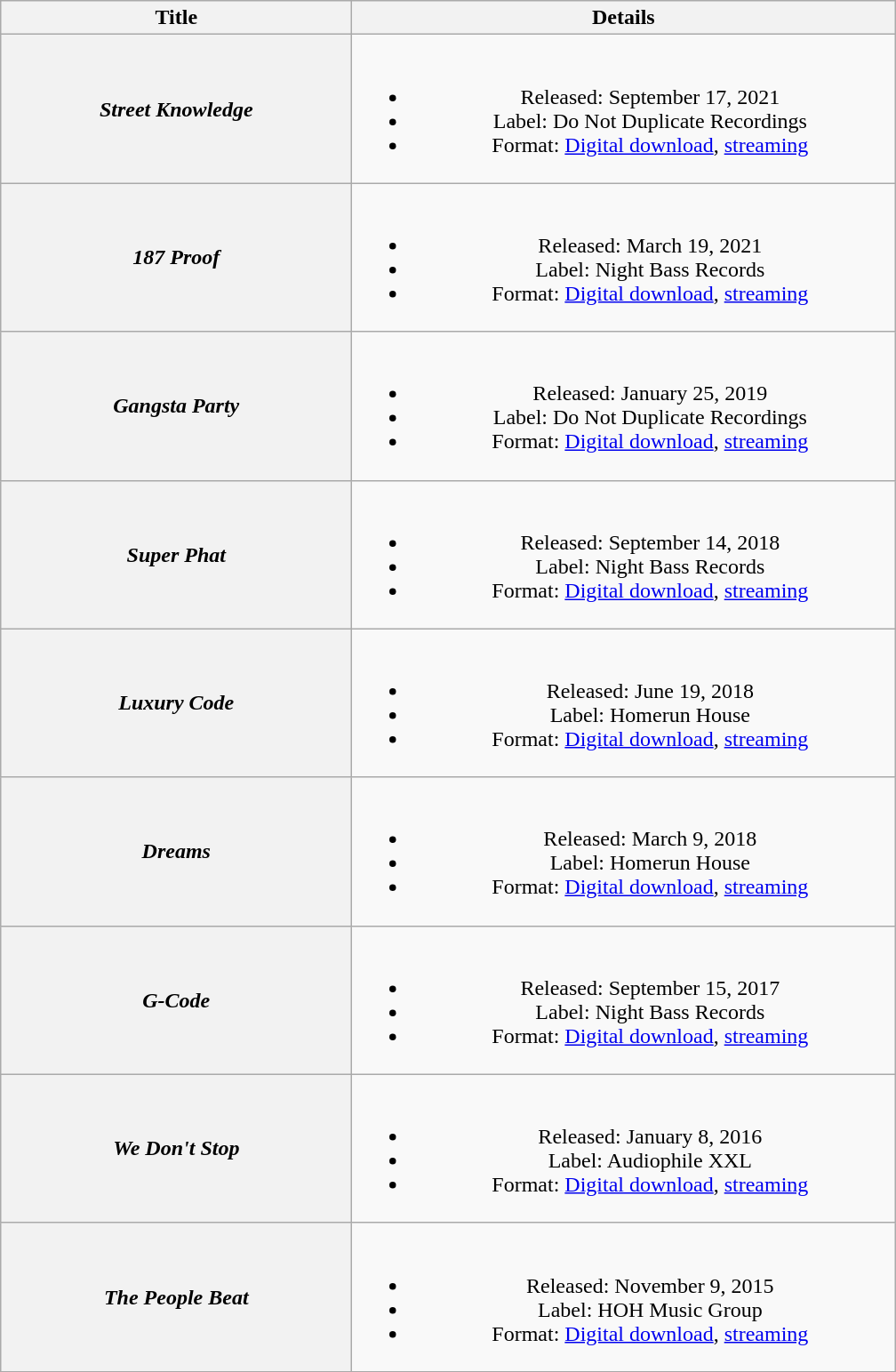<table class="wikitable plainrowheaders" style="text-align:center;">
<tr>
<th style="width:16em;">Title</th>
<th style="width:25em;">Details</th>
</tr>
<tr>
<th scope="row"><em>Street Knowledge</em></th>
<td><br><ul><li>Released: September 17, 2021</li><li>Label: Do Not Duplicate Recordings</li><li>Format: <a href='#'>Digital download</a>, <a href='#'>streaming</a></li></ul></td>
</tr>
<tr>
<th scope="row"><em>187 Proof</em></th>
<td><br><ul><li>Released: March 19, 2021</li><li>Label: Night Bass Records</li><li>Format: <a href='#'>Digital download</a>, <a href='#'>streaming</a></li></ul></td>
</tr>
<tr>
<th scope="row"><em>Gangsta Party</em></th>
<td><br><ul><li>Released: January 25, 2019</li><li>Label: Do Not Duplicate Recordings</li><li>Format: <a href='#'>Digital download</a>, <a href='#'>streaming</a></li></ul></td>
</tr>
<tr>
<th scope="row"><em>Super Phat</em></th>
<td><br><ul><li>Released: September 14, 2018</li><li>Label: Night Bass Records</li><li>Format: <a href='#'>Digital download</a>, <a href='#'>streaming</a></li></ul></td>
</tr>
<tr>
<th scope="row"><em>Luxury Code</em></th>
<td><br><ul><li>Released: June 19, 2018</li><li>Label: Homerun House</li><li>Format: <a href='#'>Digital download</a>, <a href='#'>streaming</a></li></ul></td>
</tr>
<tr>
<th scope="row"><em>Dreams</em></th>
<td><br><ul><li>Released: March 9, 2018</li><li>Label: Homerun House</li><li>Format: <a href='#'>Digital download</a>, <a href='#'>streaming</a></li></ul></td>
</tr>
<tr>
<th scope="row"><em>G-Code</em></th>
<td><br><ul><li>Released: September 15, 2017</li><li>Label: Night Bass Records</li><li>Format: <a href='#'>Digital download</a>, <a href='#'>streaming</a></li></ul></td>
</tr>
<tr>
<th scope="row"><em>We Don't Stop</em></th>
<td><br><ul><li>Released: January 8, 2016</li><li>Label: Audiophile XXL</li><li>Format: <a href='#'>Digital download</a>, <a href='#'>streaming</a></li></ul></td>
</tr>
<tr>
<th scope="row"><em>The People Beat</em></th>
<td><br><ul><li>Released: November 9, 2015</li><li>Label: HOH Music Group</li><li>Format: <a href='#'>Digital download</a>, <a href='#'>streaming</a></li></ul></td>
</tr>
</table>
